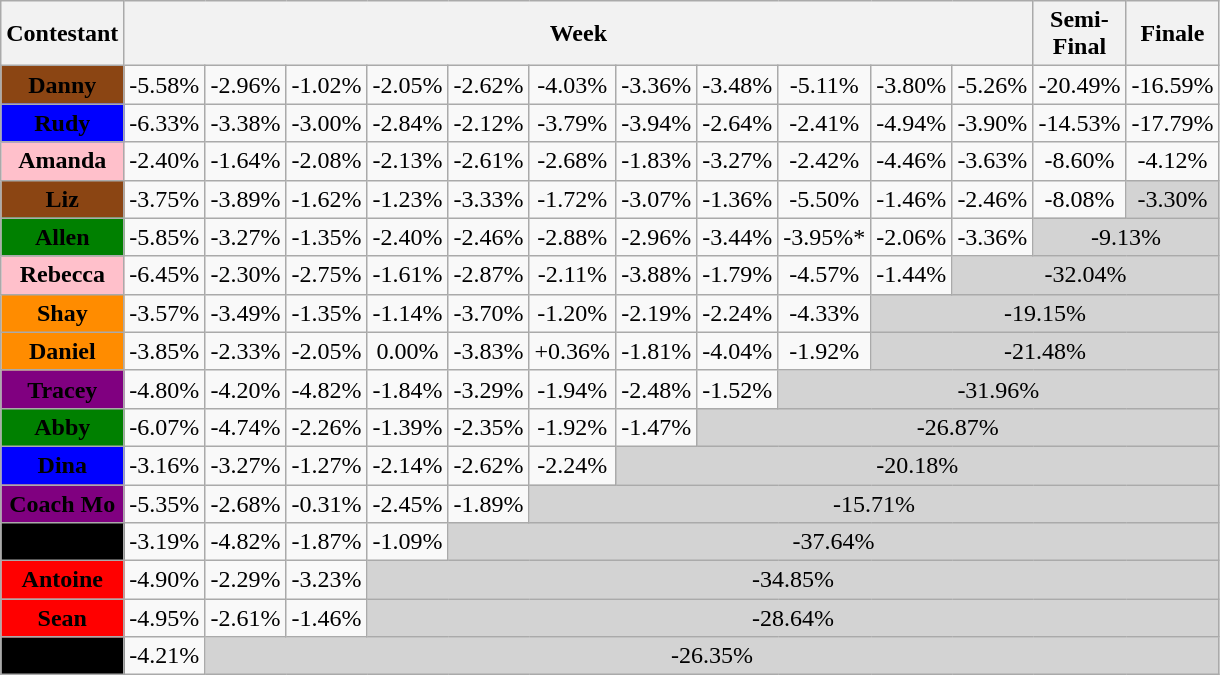<table class="wikitable" align="center" style="text-align:center">
<tr>
<th rowspan=1>Contestant</th>
<th colspan=11>Week</th>
<th rowspan=1>Semi-<br>Final</th>
<th rowspan=1>Finale</th>
</tr>
<tr>
<td bgcolor="saddlebrown"><span><strong>Danny</strong></span></td>
<td>-5.58%</td>
<td>-2.96%</td>
<td>-1.02%</td>
<td>-2.05%</td>
<td>-2.62%</td>
<td>-4.03%</td>
<td>-3.36%</td>
<td>-3.48%</td>
<td>-5.11%</td>
<td>-3.80%</td>
<td>-5.26%</td>
<td>-20.49%</td>
<td>-16.59%</td>
</tr>
<tr>
<td bgcolor="blue"><span><strong>Rudy</strong></span></td>
<td>-6.33%</td>
<td>-3.38%</td>
<td>-3.00%</td>
<td>-2.84%</td>
<td>-2.12%</td>
<td>-3.79%</td>
<td>-3.94%</td>
<td>-2.64%</td>
<td>-2.41%</td>
<td>-4.94%</td>
<td>-3.90%</td>
<td>-14.53%</td>
<td>-17.79%</td>
</tr>
<tr>
<td bgcolor="pink"><span><strong>Amanda</strong></span></td>
<td>-2.40%</td>
<td>-1.64%</td>
<td>-2.08%</td>
<td>-2.13%</td>
<td>-2.61%</td>
<td>-2.68%</td>
<td>-1.83%</td>
<td>-3.27%</td>
<td>-2.42%</td>
<td>-4.46%</td>
<td>-3.63%</td>
<td>-8.60%</td>
<td>-4.12%</td>
</tr>
<tr>
<td bgcolor="saddlebrown"><span><strong>Liz</strong></span></td>
<td>-3.75%</td>
<td>-3.89%</td>
<td>-1.62%</td>
<td>-1.23%</td>
<td>-3.33%</td>
<td>-1.72%</td>
<td>-3.07%</td>
<td>-1.36%</td>
<td>-5.50%</td>
<td>-1.46%</td>
<td>-2.46%</td>
<td>-8.08%</td>
<td bgcolor="lightgray">-3.30%</td>
</tr>
<tr>
<td bgcolor="green"><span><strong>Allen</strong></span></td>
<td>-5.85%</td>
<td>-3.27%</td>
<td>-1.35%</td>
<td>-2.40%</td>
<td>-2.46%</td>
<td>-2.88%</td>
<td>-2.96%</td>
<td>-3.44%</td>
<td>-3.95%*</td>
<td>-2.06%</td>
<td>-3.36%</td>
<td bgcolor="lightgray" colspan=2>-9.13%</td>
</tr>
<tr>
<td bgcolor="pink"><span><strong>Rebecca</strong></span></td>
<td>-6.45%</td>
<td>-2.30%</td>
<td>-2.75%</td>
<td>-1.61%</td>
<td>-2.87%</td>
<td>-2.11%</td>
<td>-3.88%</td>
<td>-1.79%</td>
<td>-4.57%</td>
<td>-1.44%</td>
<td bgcolor="lightgray" colspan=3>-32.04%</td>
</tr>
<tr>
<td bgcolor="darkorange"><span><strong>Shay</strong></span></td>
<td>-3.57%</td>
<td>-3.49%</td>
<td>-1.35%</td>
<td>-1.14%</td>
<td>-3.70%</td>
<td>-1.20%</td>
<td>-2.19%</td>
<td>-2.24%</td>
<td>-4.33%</td>
<td bgcolor="lightgray" colspan=4>-19.15%</td>
</tr>
<tr>
<td bgcolor="darkorange"><span><strong>Daniel</strong></span></td>
<td>-3.85%</td>
<td>-2.33%</td>
<td>-2.05%</td>
<td>0.00%</td>
<td>-3.83%</td>
<td>+0.36%</td>
<td>-1.81%</td>
<td>-4.04%</td>
<td>-1.92%</td>
<td bgcolor="lightgray" colspan=4>-21.48%</td>
</tr>
<tr>
<td bgcolor="purple"><span><strong>Tracey</strong></span></td>
<td>-4.80%</td>
<td>-4.20%</td>
<td>-4.82%</td>
<td>-1.84%</td>
<td>-3.29%</td>
<td>-1.94%</td>
<td>-2.48%</td>
<td>-1.52%</td>
<td bgcolor="lightgray" colspan=5>-31.96%</td>
</tr>
<tr>
<td bgcolor="green"><span><strong>Abby</strong></span></td>
<td>-6.07%</td>
<td>-4.74%</td>
<td>-2.26%</td>
<td>-1.39%</td>
<td>-2.35%</td>
<td>-1.92%</td>
<td>-1.47%</td>
<td bgcolor="lightgray" colspan=6>-26.87%</td>
</tr>
<tr>
<td bgcolor="blue"><span><strong>Dina</strong></span></td>
<td>-3.16%</td>
<td>-3.27%</td>
<td>-1.27%</td>
<td>-2.14%</td>
<td>-2.62%</td>
<td>-2.24%</td>
<td bgcolor="lightgray" colspan=7>-20.18%</td>
</tr>
<tr>
<td bgcolor="purple"><span><strong>Coach Mo</strong></span></td>
<td>-5.35%</td>
<td>-2.68%</td>
<td>-0.31%</td>
<td>-2.45%</td>
<td>-1.89%</td>
<td bgcolor="lightgray" colspan=8>-15.71%</td>
</tr>
<tr>
<td bgcolor="black"><span><strong>Julio</strong></span></td>
<td>-3.19%</td>
<td>-4.82%</td>
<td>-1.87%</td>
<td>-1.09%</td>
<td bgcolor="lightgray" colspan=9>-37.64%</td>
</tr>
<tr>
<td bgcolor="red"><span><strong>Antoine</strong></span></td>
<td>-4.90%</td>
<td>-2.29%</td>
<td>-3.23%</td>
<td bgcolor="lightgray" colspan=10>-34.85%</td>
</tr>
<tr>
<td bgcolor="red"><span><strong>Sean</strong></span></td>
<td>-4.95%</td>
<td>-2.61%</td>
<td>-1.46%</td>
<td bgcolor="lightgray" colspan=10>-28.64%</td>
</tr>
<tr>
<td bgcolor="black"><span><strong>Alexandra</strong></span></td>
<td>-4.21%</td>
<td bgcolor="lightgray" colspan=12>-26.35%</td>
</tr>
</table>
